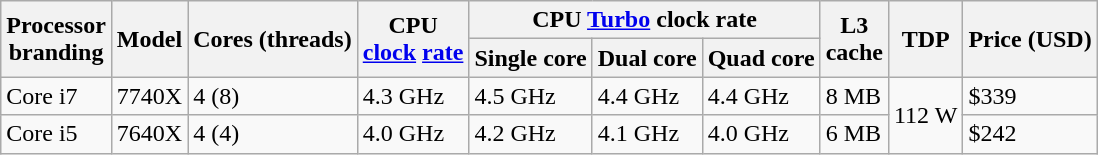<table class="wikitable sortable">
<tr>
<th rowspan="2">Processor<br>branding</th>
<th rowspan="2">Model</th>
<th rowspan="2">Cores (threads)</th>
<th rowspan="2">CPU<br><a href='#'>clock</a>
<a href='#'>rate</a></th>
<th colspan="3">CPU <a href='#'>Turbo</a> clock rate</th>
<th rowspan="2">L3<br>cache</th>
<th rowspan="2">TDP</th>
<th rowspan="2">Price (USD)</th>
</tr>
<tr>
<th>Single core</th>
<th>Dual core</th>
<th>Quad core</th>
</tr>
<tr>
<td>Core i7</td>
<td>7740X</td>
<td>4 (8)</td>
<td>4.3 GHz</td>
<td>4.5 GHz</td>
<td>4.4 GHz</td>
<td>4.4 GHz</td>
<td>8 MB</td>
<td rowspan="2">112 W</td>
<td>$339</td>
</tr>
<tr>
<td>Core i5</td>
<td>7640X</td>
<td>4 (4)</td>
<td>4.0 GHz</td>
<td>4.2 GHz</td>
<td>4.1 GHz</td>
<td>4.0 GHz</td>
<td>6 MB</td>
<td>$242</td>
</tr>
</table>
